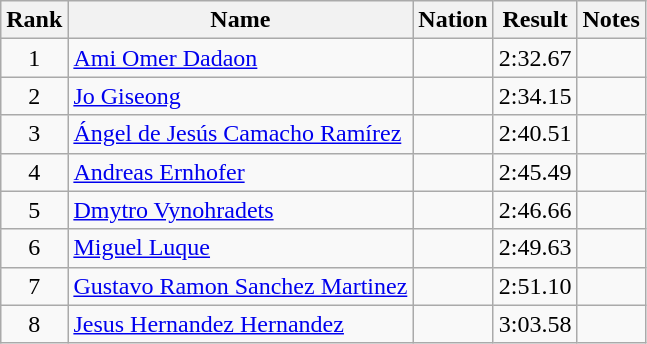<table class="wikitable sortable" style="text-align:center">
<tr>
<th>Rank</th>
<th>Name</th>
<th>Nation</th>
<th>Result</th>
<th>Notes</th>
</tr>
<tr>
<td>1</td>
<td align="left"><a href='#'>Ami Omer Dadaon</a></td>
<td align="left"></td>
<td>2:32.67</td>
<td></td>
</tr>
<tr>
<td>2</td>
<td align="left"><a href='#'>Jo Giseong</a></td>
<td align="left"></td>
<td>2:34.15</td>
<td></td>
</tr>
<tr>
<td>3</td>
<td align="left"><a href='#'>Ángel de Jesús Camacho Ramírez</a></td>
<td align="left"></td>
<td>2:40.51</td>
<td></td>
</tr>
<tr>
<td>4</td>
<td align="left"><a href='#'>Andreas Ernhofer</a></td>
<td align="left"></td>
<td>2:45.49</td>
<td></td>
</tr>
<tr>
<td>5</td>
<td align="left"><a href='#'>Dmytro Vynohradets</a></td>
<td align="left"></td>
<td>2:46.66</td>
<td></td>
</tr>
<tr>
<td>6</td>
<td align="left"><a href='#'>Miguel Luque</a></td>
<td align="left"></td>
<td>2:49.63</td>
<td></td>
</tr>
<tr>
<td>7</td>
<td align="left"><a href='#'>Gustavo Ramon Sanchez Martinez</a></td>
<td align="left"></td>
<td>2:51.10</td>
<td></td>
</tr>
<tr>
<td>8</td>
<td align="left"><a href='#'>Jesus Hernandez Hernandez</a></td>
<td align="left"></td>
<td>3:03.58</td>
<td></td>
</tr>
</table>
